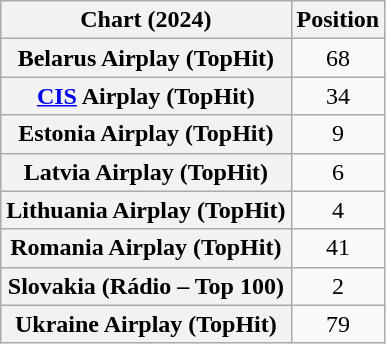<table class="wikitable plainrowheaders sortable" style="text-align:center">
<tr>
<th scope="col">Chart (2024)</th>
<th scope="col">Position</th>
</tr>
<tr>
<th scope="row">Belarus Airplay (TopHit)</th>
<td>68</td>
</tr>
<tr>
<th scope="row"><a href='#'>CIS</a> Airplay (TopHit)</th>
<td>34</td>
</tr>
<tr>
<th scope="row">Estonia Airplay (TopHit)</th>
<td>9</td>
</tr>
<tr>
<th scope="row">Latvia Airplay (TopHit)</th>
<td>6</td>
</tr>
<tr>
<th scope="row">Lithuania Airplay (TopHit)</th>
<td>4</td>
</tr>
<tr>
<th scope="row">Romania Airplay (TopHit)</th>
<td>41</td>
</tr>
<tr>
<th scope="row">Slovakia (Rádio – Top 100)</th>
<td>2</td>
</tr>
<tr>
<th scope="row">Ukraine Airplay (TopHit)</th>
<td>79</td>
</tr>
</table>
